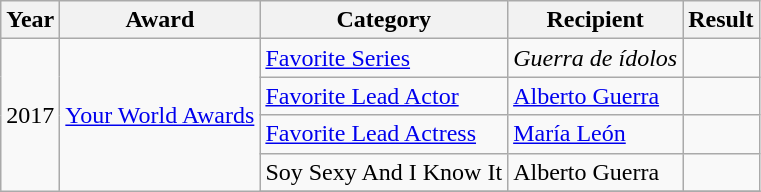<table class="wikitable plainrowheaders">
<tr>
<th scope="col">Year</th>
<th scope="col">Award</th>
<th scope="col">Category</th>
<th scope="col">Recipient</th>
<th scope="col">Result</th>
</tr>
<tr>
<td rowspan="8">2017</td>
<td rowspan="8"><a href='#'>Your World Awards</a></td>
<td><a href='#'>Favorite Series</a></td>
<td><em>Guerra de ídolos</em></td>
<td></td>
</tr>
<tr>
<td><a href='#'>Favorite Lead Actor</a></td>
<td><a href='#'>Alberto Guerra</a></td>
<td></td>
</tr>
<tr>
<td><a href='#'>Favorite Lead Actress</a></td>
<td><a href='#'>María León</a></td>
<td></td>
</tr>
<tr>
<td>Soy Sexy And I Know It</td>
<td>Alberto Guerra</td>
<td></td>
</tr>
<tr>
</tr>
</table>
